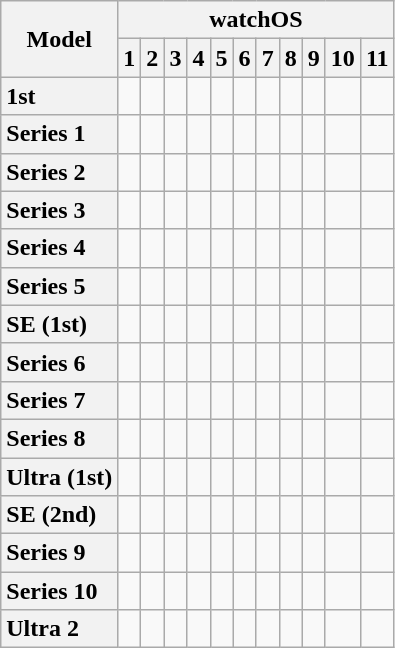<table class="wikitable">
<tr>
<th scope="col" rowspan="2">Model</th>
<th scope="colgroup" colspan="11">watchOS</th>
</tr>
<tr>
<th scope="col">1</th>
<th scope="col">2</th>
<th scope="col">3</th>
<th scope="col">4</th>
<th scope="col">5</th>
<th scope="col">6</th>
<th scope="col">7</th>
<th scope="col">8</th>
<th scope="col">9</th>
<th scope="col">10</th>
<th scope="col">11</th>
</tr>
<tr>
<th scope="row" style="text-align: left">1st</th>
<td></td>
<td></td>
<td></td>
<td></td>
<td></td>
<td></td>
<td></td>
<td></td>
<td></td>
<td></td>
<td></td>
</tr>
<tr>
<th scope="row" style="text-align: left">Series 1</th>
<td></td>
<td></td>
<td></td>
<td></td>
<td></td>
<td></td>
<td></td>
<td></td>
<td></td>
<td></td>
<td></td>
</tr>
<tr>
<th scope="row" style="text-align: left">Series 2</th>
<td></td>
<td></td>
<td></td>
<td></td>
<td></td>
<td></td>
<td></td>
<td></td>
<td></td>
<td></td>
<td></td>
</tr>
<tr>
<th scope="row" style="text-align: left">Series 3</th>
<td></td>
<td></td>
<td></td>
<td></td>
<td></td>
<td></td>
<td></td>
<td></td>
<td></td>
<td></td>
<td></td>
</tr>
<tr>
<th scope="row" style="text-align: left">Series 4</th>
<td></td>
<td></td>
<td></td>
<td></td>
<td></td>
<td></td>
<td></td>
<td></td>
<td></td>
<td></td>
<td></td>
</tr>
<tr>
<th scope="row" style="text-align: left">Series 5</th>
<td></td>
<td></td>
<td></td>
<td></td>
<td></td>
<td></td>
<td></td>
<td></td>
<td></td>
<td></td>
<td></td>
</tr>
<tr>
<th scope="row" style="text-align: left">SE (1st)</th>
<td></td>
<td></td>
<td></td>
<td></td>
<td></td>
<td></td>
<td></td>
<td></td>
<td></td>
<td></td>
<td></td>
</tr>
<tr>
<th scope="row" style="text-align: left">Series 6</th>
<td></td>
<td></td>
<td></td>
<td></td>
<td></td>
<td></td>
<td></td>
<td></td>
<td></td>
<td></td>
<td></td>
</tr>
<tr>
<th scope="row" style="text-align: left">Series 7</th>
<td></td>
<td></td>
<td></td>
<td></td>
<td></td>
<td></td>
<td></td>
<td></td>
<td></td>
<td></td>
<td></td>
</tr>
<tr>
<th scope="row" style="text-align: left">Series 8</th>
<td></td>
<td></td>
<td></td>
<td></td>
<td></td>
<td></td>
<td></td>
<td></td>
<td></td>
<td></td>
<td></td>
</tr>
<tr>
<th scope="row" style="text-align: left">Ultra (1st)</th>
<td></td>
<td></td>
<td></td>
<td></td>
<td></td>
<td></td>
<td></td>
<td></td>
<td></td>
<td></td>
<td></td>
</tr>
<tr>
<th scope="row" style="text-align: left">SE (2nd)</th>
<td></td>
<td></td>
<td></td>
<td></td>
<td></td>
<td></td>
<td></td>
<td></td>
<td></td>
<td></td>
<td></td>
</tr>
<tr>
<th scope="row" style="text-align: left">Series 9</th>
<td></td>
<td></td>
<td></td>
<td></td>
<td></td>
<td></td>
<td></td>
<td></td>
<td></td>
<td></td>
<td></td>
</tr>
<tr>
<th scope="row" style="text-align: left">Series 10</th>
<td></td>
<td></td>
<td></td>
<td></td>
<td></td>
<td></td>
<td></td>
<td></td>
<td></td>
<td></td>
<td></td>
</tr>
<tr>
<th scope="row" style="text-align: left">Ultra 2</th>
<td></td>
<td></td>
<td></td>
<td></td>
<td></td>
<td></td>
<td></td>
<td></td>
<td></td>
<td></td>
<td></td>
</tr>
</table>
